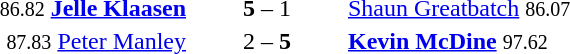<table style="text-align:center">
<tr>
<th width=223></th>
<th width=100></th>
<th width=223></th>
</tr>
<tr>
<td align=right><small>86.82</small> <strong><a href='#'>Jelle Klaasen</a></strong> </td>
<td><strong>5</strong> – 1</td>
<td align=left> <a href='#'>Shaun Greatbatch</a> <small>86.07</small></td>
</tr>
<tr>
<td align=right><small>87.83</small> <a href='#'>Peter Manley</a> </td>
<td>2 – <strong>5</strong></td>
<td align=left> <strong><a href='#'>Kevin McDine</a></strong> <small>97.62</small></td>
</tr>
</table>
